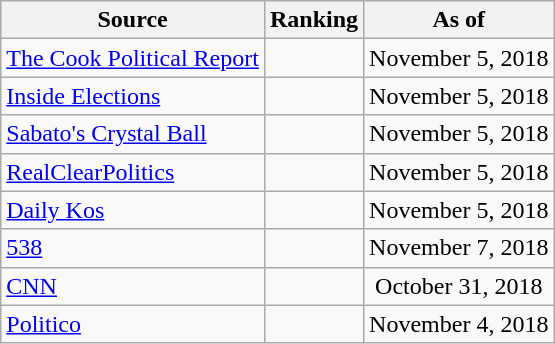<table class="wikitable" style="text-align:center">
<tr>
<th>Source</th>
<th>Ranking</th>
<th>As of</th>
</tr>
<tr>
<td style="text-align:left"><a href='#'>The Cook Political Report</a></td>
<td></td>
<td>November 5, 2018</td>
</tr>
<tr>
<td style="text-align:left"><a href='#'>Inside Elections</a></td>
<td></td>
<td>November 5, 2018</td>
</tr>
<tr>
<td style="text-align:left"><a href='#'>Sabato's Crystal Ball</a></td>
<td></td>
<td>November 5, 2018</td>
</tr>
<tr>
<td style="text-align:left"><a href='#'>RealClearPolitics</a></td>
<td></td>
<td>November 5, 2018</td>
</tr>
<tr>
<td style="text-align:left"><a href='#'>Daily Kos</a></td>
<td></td>
<td>November 5, 2018</td>
</tr>
<tr>
<td style="text-align:left"><a href='#'>538</a></td>
<td></td>
<td>November 7, 2018</td>
</tr>
<tr>
<td style="text-align:left"><a href='#'>CNN</a></td>
<td></td>
<td>October 31, 2018</td>
</tr>
<tr>
<td style="text-align:left"><a href='#'>Politico</a></td>
<td></td>
<td>November 4, 2018</td>
</tr>
</table>
